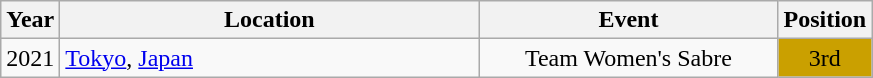<table class="wikitable" style="text-align:center;">
<tr>
<th>Year</th>
<th style="width:17em">Location</th>
<th style="width:12em">Event</th>
<th>Position</th>
</tr>
<tr>
<td>2021</td>
<td rowspan="1" align="left"> <a href='#'>Tokyo</a>, <a href='#'>Japan</a></td>
<td>Team Women's Sabre</td>
<td bgcolor="caramel">3rd</td>
</tr>
</table>
